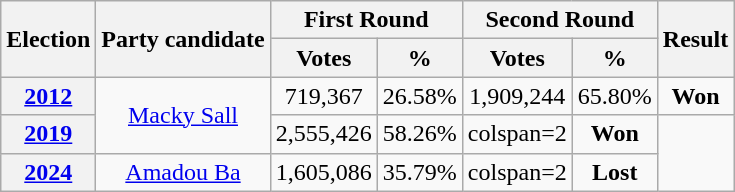<table class="wikitable" style="text-align:center">
<tr>
<th rowspan="2">Election</th>
<th rowspan="2">Party candidate</th>
<th colspan="2">First Round</th>
<th colspan="2">Second Round</th>
<th rowspan="2">Result</th>
</tr>
<tr>
<th><strong>Votes</strong></th>
<th><strong>%</strong></th>
<th><strong>Votes</strong></th>
<th><strong>%</strong></th>
</tr>
<tr>
<th><a href='#'>2012</a></th>
<td rowspan="2"><a href='#'>Macky Sall</a></td>
<td>719,367</td>
<td>26.58%</td>
<td>1,909,244</td>
<td>65.80%</td>
<td><strong>Won</strong> </td>
</tr>
<tr>
<th><a href='#'>2019</a></th>
<td>2,555,426</td>
<td>58.26%</td>
<td>colspan=2 </td>
<td><strong>Won</strong> </td>
</tr>
<tr>
<th><a href='#'>2024</a></th>
<td><a href='#'>Amadou Ba</a></td>
<td>1,605,086</td>
<td>35.79%</td>
<td>colspan=2 </td>
<td><strong>Lost</strong> </td>
</tr>
</table>
